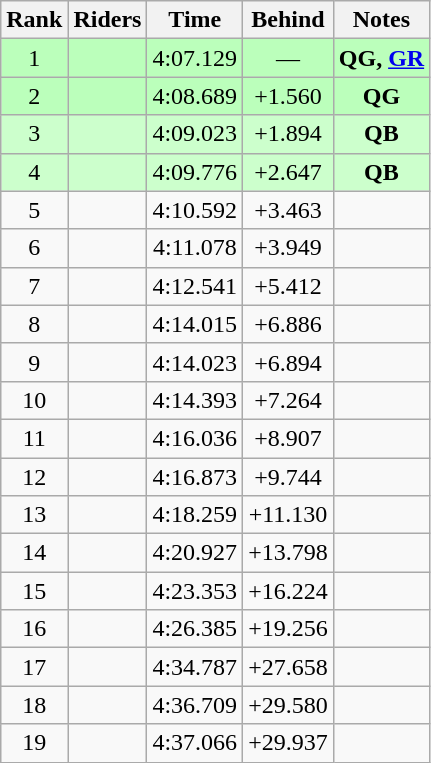<table class="wikitable sortable" style="text-align:center">
<tr>
<th>Rank</th>
<th>Riders</th>
<th>Time</th>
<th>Behind</th>
<th>Notes</th>
</tr>
<tr bgcolor=bbffbb>
<td>1</td>
<td align=left></td>
<td>4:07.129</td>
<td>—</td>
<td><strong>QG, <a href='#'>GR</a></strong></td>
</tr>
<tr bgcolor=bbffbb>
<td>2</td>
<td align=left></td>
<td>4:08.689</td>
<td>+1.560</td>
<td><strong>QG</strong></td>
</tr>
<tr bgcolor=ccffcc>
<td>3</td>
<td align=left></td>
<td>4:09.023</td>
<td>+1.894</td>
<td><strong>QB</strong></td>
</tr>
<tr bgcolor=ccffcc>
<td>4</td>
<td align=left></td>
<td>4:09.776</td>
<td>+2.647</td>
<td><strong>QB</strong></td>
</tr>
<tr>
<td>5</td>
<td align=left></td>
<td>4:10.592</td>
<td>+3.463</td>
<td></td>
</tr>
<tr>
<td>6</td>
<td align=left></td>
<td>4:11.078</td>
<td>+3.949</td>
<td></td>
</tr>
<tr>
<td>7</td>
<td align=left></td>
<td>4:12.541</td>
<td>+5.412</td>
<td></td>
</tr>
<tr>
<td>8</td>
<td align=left></td>
<td>4:14.015</td>
<td>+6.886</td>
<td></td>
</tr>
<tr>
<td>9</td>
<td align=left></td>
<td>4:14.023</td>
<td>+6.894</td>
<td></td>
</tr>
<tr>
<td>10</td>
<td align=left></td>
<td>4:14.393</td>
<td>+7.264</td>
<td></td>
</tr>
<tr>
<td>11</td>
<td align=left></td>
<td>4:16.036</td>
<td>+8.907</td>
<td></td>
</tr>
<tr>
<td>12</td>
<td align=left></td>
<td>4:16.873</td>
<td>+9.744</td>
<td></td>
</tr>
<tr>
<td>13</td>
<td align=left></td>
<td>4:18.259</td>
<td>+11.130</td>
<td></td>
</tr>
<tr>
<td>14</td>
<td align=left></td>
<td>4:20.927</td>
<td>+13.798</td>
<td></td>
</tr>
<tr>
<td>15</td>
<td align=left></td>
<td>4:23.353</td>
<td>+16.224</td>
<td></td>
</tr>
<tr>
<td>16</td>
<td align=left></td>
<td>4:26.385</td>
<td>+19.256</td>
<td></td>
</tr>
<tr>
<td>17</td>
<td align=left></td>
<td>4:34.787</td>
<td>+27.658</td>
<td></td>
</tr>
<tr>
<td>18</td>
<td align=left></td>
<td>4:36.709</td>
<td>+29.580</td>
<td></td>
</tr>
<tr>
<td>19</td>
<td align=left></td>
<td>4:37.066</td>
<td>+29.937</td>
<td></td>
</tr>
</table>
